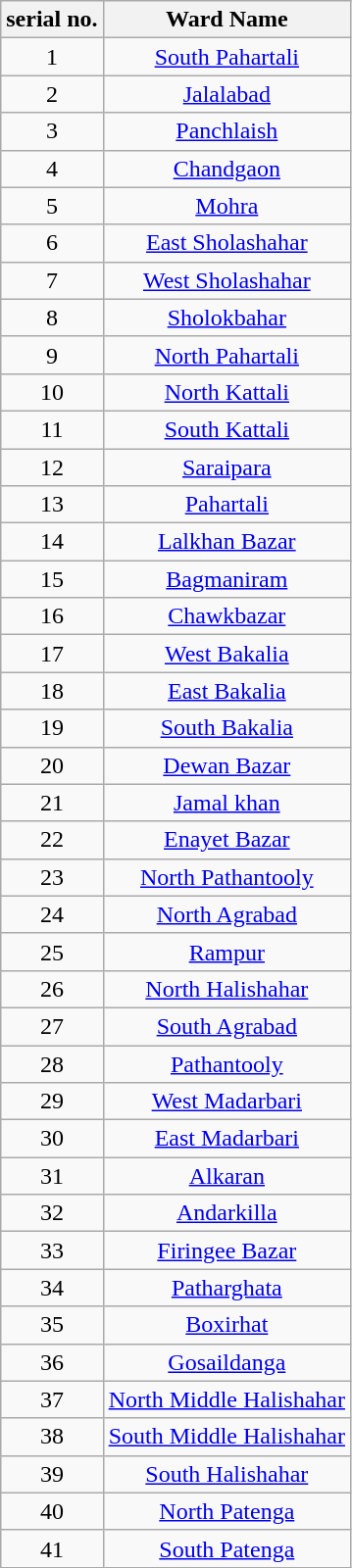<table class="wikitable sortable" style="text-align:center;">
<tr>
<th>serial no.</th>
<th>Ward Name</th>
</tr>
<tr>
<td>1</td>
<td><a href='#'>South Pahartali</a></td>
</tr>
<tr>
<td>2</td>
<td><a href='#'>Jalalabad</a></td>
</tr>
<tr>
<td>3</td>
<td><a href='#'>Panchlaish</a></td>
</tr>
<tr>
<td>4</td>
<td><a href='#'>Chandgaon</a></td>
</tr>
<tr>
<td>5</td>
<td><a href='#'>Mohra</a></td>
</tr>
<tr>
<td>6</td>
<td><a href='#'>East Sholashahar</a></td>
</tr>
<tr>
<td>7</td>
<td><a href='#'>West Sholashahar</a></td>
</tr>
<tr>
<td>8</td>
<td><a href='#'>Sholokbahar</a></td>
</tr>
<tr>
<td>9</td>
<td><a href='#'>North Pahartali</a></td>
</tr>
<tr>
<td>10</td>
<td><a href='#'>North Kattali</a></td>
</tr>
<tr>
<td>11</td>
<td><a href='#'>South Kattali</a></td>
</tr>
<tr>
<td>12</td>
<td><a href='#'>Saraipara</a></td>
</tr>
<tr>
<td>13</td>
<td><a href='#'>Pahartali</a></td>
</tr>
<tr>
<td>14</td>
<td><a href='#'>Lalkhan Bazar</a></td>
</tr>
<tr>
<td>15</td>
<td><a href='#'>Bagmaniram</a></td>
</tr>
<tr>
<td>16</td>
<td><a href='#'>Chawkbazar</a></td>
</tr>
<tr>
<td>17</td>
<td><a href='#'>West Bakalia</a></td>
</tr>
<tr>
<td>18</td>
<td><a href='#'>East Bakalia</a></td>
</tr>
<tr>
<td>19</td>
<td><a href='#'>South Bakalia</a></td>
</tr>
<tr>
<td>20</td>
<td><a href='#'>Dewan Bazar</a></td>
</tr>
<tr>
<td>21</td>
<td><a href='#'>Jamal khan</a></td>
</tr>
<tr>
<td>22</td>
<td><a href='#'>Enayet Bazar</a></td>
</tr>
<tr>
<td>23</td>
<td><a href='#'>North Pathantooly</a></td>
</tr>
<tr>
<td>24</td>
<td><a href='#'>North Agrabad</a></td>
</tr>
<tr>
<td>25</td>
<td><a href='#'>Rampur</a></td>
</tr>
<tr>
<td>26</td>
<td><a href='#'>North Halishahar</a></td>
</tr>
<tr>
<td>27</td>
<td><a href='#'>South Agrabad</a></td>
</tr>
<tr>
<td>28</td>
<td><a href='#'>Pathantooly</a></td>
</tr>
<tr>
<td>29</td>
<td><a href='#'>West Madarbari</a></td>
</tr>
<tr>
<td>30</td>
<td><a href='#'>East Madarbari</a></td>
</tr>
<tr>
<td>31</td>
<td><a href='#'>Alkaran</a></td>
</tr>
<tr>
<td>32</td>
<td><a href='#'>Andarkilla</a></td>
</tr>
<tr>
<td>33</td>
<td><a href='#'>Firingee Bazar</a></td>
</tr>
<tr>
<td>34</td>
<td><a href='#'>Patharghata</a></td>
</tr>
<tr>
<td>35</td>
<td><a href='#'>Boxirhat</a></td>
</tr>
<tr>
<td>36</td>
<td><a href='#'>Gosaildanga</a></td>
</tr>
<tr>
<td>37</td>
<td><a href='#'>North Middle Halishahar</a></td>
</tr>
<tr>
<td>38</td>
<td><a href='#'>South Middle Halishahar</a></td>
</tr>
<tr>
<td>39</td>
<td><a href='#'>South Halishahar</a></td>
</tr>
<tr>
<td>40</td>
<td><a href='#'>North Patenga</a></td>
</tr>
<tr>
<td>41</td>
<td><a href='#'>South Patenga</a></td>
</tr>
</table>
